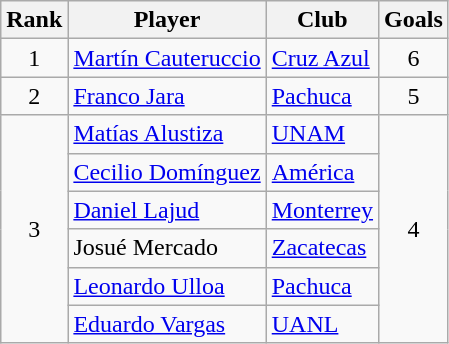<table class="wikitable">
<tr>
<th>Rank</th>
<th>Player</th>
<th>Club</th>
<th>Goals</th>
</tr>
<tr>
<td align=center rowspan=1>1</td>
<td> <a href='#'>Martín Cauteruccio</a></td>
<td><a href='#'>Cruz Azul</a></td>
<td align=center rowspan=1>6</td>
</tr>
<tr>
<td align=center rowspan=1>2</td>
<td> <a href='#'>Franco Jara</a></td>
<td><a href='#'>Pachuca</a></td>
<td align=center rowspan=1>5</td>
</tr>
<tr>
<td align=center rowspan=6>3</td>
<td> <a href='#'>Matías Alustiza</a></td>
<td><a href='#'>UNAM</a></td>
<td align=center rowspan=6>4</td>
</tr>
<tr>
<td> <a href='#'>Cecilio Domínguez</a></td>
<td><a href='#'>América</a></td>
</tr>
<tr>
<td> <a href='#'>Daniel Lajud</a></td>
<td><a href='#'>Monterrey</a></td>
</tr>
<tr>
<td> Josué Mercado</td>
<td><a href='#'>Zacatecas</a></td>
</tr>
<tr>
<td> <a href='#'>Leonardo Ulloa</a></td>
<td><a href='#'>Pachuca</a></td>
</tr>
<tr>
<td> <a href='#'>Eduardo Vargas</a></td>
<td><a href='#'>UANL</a></td>
</tr>
</table>
